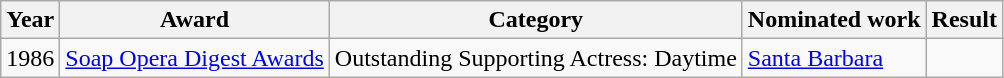<table class="wikitable sortable">
<tr>
<th>Year</th>
<th>Award</th>
<th>Category</th>
<th>Nominated work</th>
<th class="wikitable unsortable">Result</th>
</tr>
<tr>
<td>1986</td>
<td><a href='#'>Soap Opera Digest Awards</a></td>
<td>Outstanding Supporting Actress: Daytime</td>
<td><a href='#'>Santa Barbara</a></td>
<td></td>
</tr>
</table>
